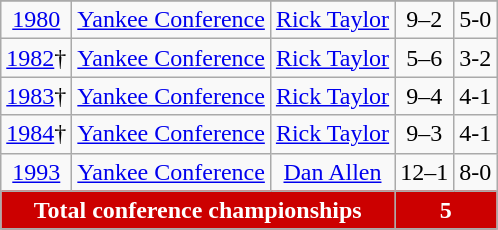<table class="wikitable" style="text-align:center;">
<tr>
</tr>
<tr>
<td><a href='#'>1980</a></td>
<td><a href='#'>Yankee Conference</a></td>
<td><a href='#'>Rick Taylor</a></td>
<td>9–2</td>
<td>5-0</td>
</tr>
<tr align="center">
<td><a href='#'>1982</a>†</td>
<td><a href='#'>Yankee Conference</a></td>
<td><a href='#'>Rick Taylor</a></td>
<td>5–6</td>
<td>3-2</td>
</tr>
<tr align="center">
<td><a href='#'>1983</a>†</td>
<td><a href='#'>Yankee Conference</a></td>
<td><a href='#'>Rick Taylor</a></td>
<td>9–4</td>
<td>4-1</td>
</tr>
<tr align="center">
<td><a href='#'>1984</a>†</td>
<td><a href='#'>Yankee Conference</a></td>
<td><a href='#'>Rick Taylor</a></td>
<td>9–3</td>
<td>4-1</td>
</tr>
<tr align="center">
<td><a href='#'>1993</a></td>
<td><a href='#'>Yankee Conference</a></td>
<td><a href='#'>Dan Allen</a></td>
<td>12–1</td>
<td>8-0</td>
</tr>
<tr align="center">
<td colspan=3 style="background:#CC0000;color:white;"><strong>Total conference championships</strong></td>
<td colspan=2 style="background:#CC0000;color:white;"><strong>5</strong></td>
</tr>
<tr>
</tr>
</table>
